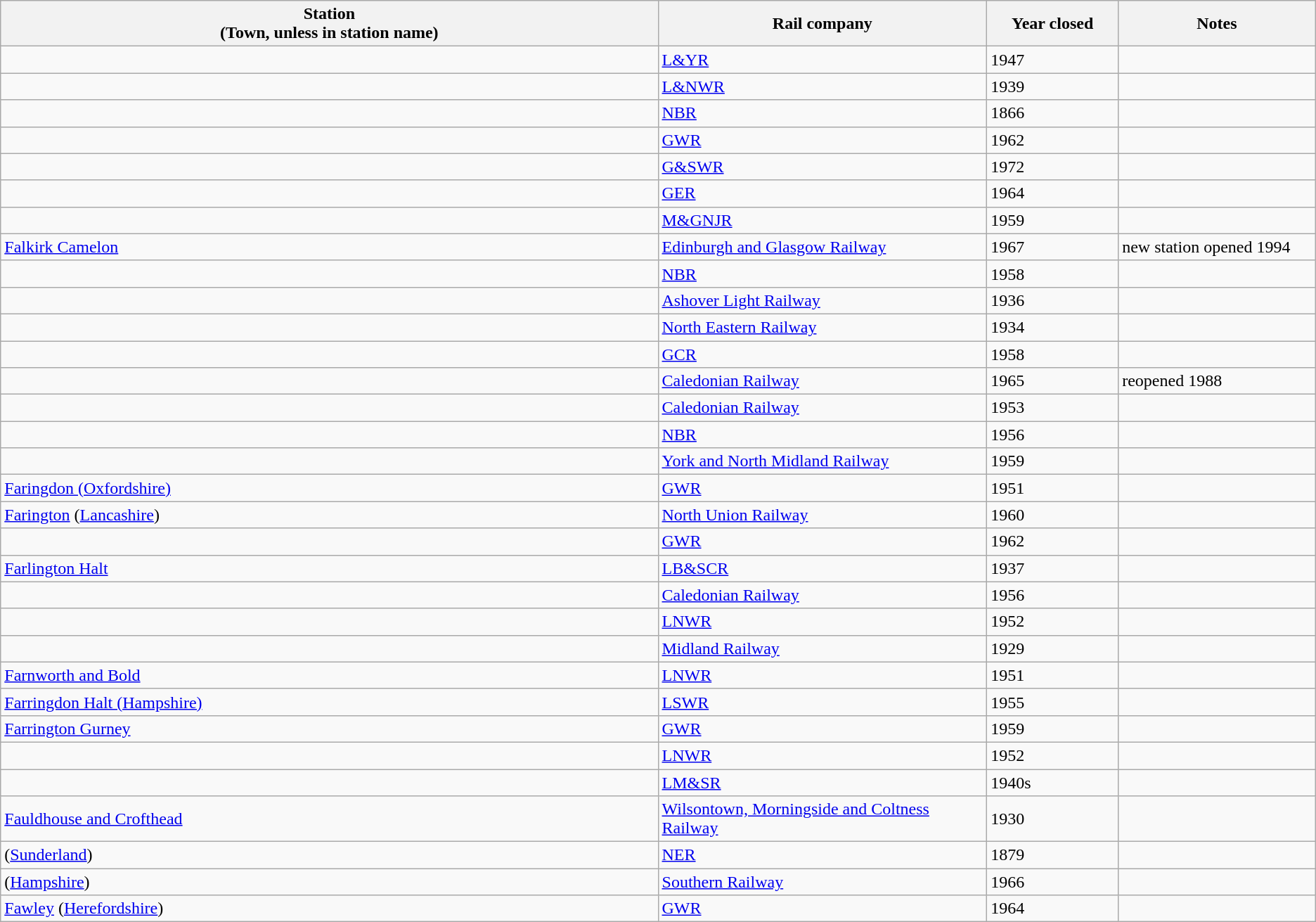<table class="wikitable sortable">
<tr>
<th style="width:50%">Station<br>(Town, unless in station name)</th>
<th style="width:25%">Rail company</th>
<th style="width:10%">Year closed</th>
<th style="width:20%">Notes</th>
</tr>
<tr>
<td></td>
<td><a href='#'>L&YR</a></td>
<td>1947</td>
<td></td>
</tr>
<tr>
<td></td>
<td><a href='#'>L&NWR</a></td>
<td>1939</td>
<td></td>
</tr>
<tr>
<td></td>
<td><a href='#'>NBR</a></td>
<td>1866</td>
<td></td>
</tr>
<tr>
<td></td>
<td><a href='#'>GWR</a></td>
<td>1962</td>
<td></td>
</tr>
<tr>
<td></td>
<td><a href='#'>G&SWR</a></td>
<td>1972</td>
<td></td>
</tr>
<tr>
<td></td>
<td><a href='#'>GER</a></td>
<td>1964</td>
<td></td>
</tr>
<tr>
<td></td>
<td><a href='#'>M&GNJR</a></td>
<td>1959</td>
<td></td>
</tr>
<tr>
<td><a href='#'>Falkirk Camelon</a></td>
<td><a href='#'>Edinburgh and Glasgow Railway</a></td>
<td>1967</td>
<td>new station opened 1994</td>
</tr>
<tr>
<td></td>
<td><a href='#'>NBR</a></td>
<td>1958</td>
<td></td>
</tr>
<tr>
<td></td>
<td><a href='#'>Ashover Light Railway</a></td>
<td>1936</td>
<td></td>
</tr>
<tr>
<td></td>
<td><a href='#'>North Eastern Railway</a></td>
<td>1934</td>
<td></td>
</tr>
<tr>
<td></td>
<td><a href='#'>GCR</a></td>
<td>1958</td>
<td></td>
</tr>
<tr>
<td></td>
<td><a href='#'>Caledonian Railway</a></td>
<td>1965</td>
<td>reopened 1988</td>
</tr>
<tr>
<td></td>
<td><a href='#'>Caledonian Railway</a></td>
<td>1953</td>
<td></td>
</tr>
<tr>
<td></td>
<td><a href='#'>NBR</a></td>
<td>1956</td>
<td></td>
</tr>
<tr>
<td></td>
<td><a href='#'>York and North Midland Railway</a></td>
<td>1959</td>
<td></td>
</tr>
<tr>
<td><a href='#'>Faringdon (Oxfordshire)</a></td>
<td><a href='#'>GWR</a></td>
<td>1951</td>
<td></td>
</tr>
<tr>
<td><a href='#'>Farington</a> (<a href='#'>Lancashire</a>)</td>
<td><a href='#'>North Union Railway</a></td>
<td>1960</td>
<td></td>
</tr>
<tr>
<td></td>
<td><a href='#'>GWR</a></td>
<td>1962</td>
<td></td>
</tr>
<tr>
<td><a href='#'>Farlington Halt</a></td>
<td><a href='#'>LB&SCR</a></td>
<td>1937</td>
<td></td>
</tr>
<tr>
<td></td>
<td><a href='#'>Caledonian Railway</a></td>
<td>1956</td>
<td></td>
</tr>
<tr>
<td></td>
<td><a href='#'>LNWR</a></td>
<td>1952</td>
<td></td>
</tr>
<tr>
<td></td>
<td><a href='#'>Midland Railway</a></td>
<td>1929</td>
<td></td>
</tr>
<tr>
<td><a href='#'>Farnworth and Bold</a></td>
<td><a href='#'>LNWR</a></td>
<td>1951</td>
<td></td>
</tr>
<tr>
<td><a href='#'>Farringdon Halt (Hampshire)</a></td>
<td><a href='#'>LSWR</a></td>
<td>1955</td>
<td></td>
</tr>
<tr>
<td><a href='#'>Farrington Gurney</a></td>
<td><a href='#'>GWR</a></td>
<td>1959</td>
<td></td>
</tr>
<tr>
<td></td>
<td><a href='#'>LNWR</a></td>
<td>1952</td>
<td></td>
</tr>
<tr>
<td></td>
<td><a href='#'>LM&SR</a></td>
<td>1940s</td>
<td></td>
</tr>
<tr>
<td><a href='#'>Fauldhouse and Crofthead</a></td>
<td><a href='#'>Wilsontown, Morningside and Coltness Railway</a></td>
<td>1930</td>
<td></td>
</tr>
<tr>
<td> (<a href='#'>Sunderland</a>)</td>
<td><a href='#'>NER</a></td>
<td>1879</td>
<td></td>
</tr>
<tr>
<td> (<a href='#'>Hampshire</a>)</td>
<td><a href='#'>Southern Railway</a></td>
<td>1966</td>
<td></td>
</tr>
<tr>
<td><a href='#'>Fawley</a> (<a href='#'>Herefordshire</a>)</td>
<td><a href='#'>GWR</a></td>
<td>1964</td>
<td></td>
</tr>
</table>
